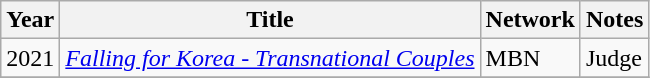<table class="wikitable">
<tr>
<th>Year</th>
<th>Title</th>
<th>Network</th>
<th>Notes</th>
</tr>
<tr>
<td>2021</td>
<td><em><a href='#'>Falling for Korea - Transnational Couples</a></em></td>
<td>MBN</td>
<td>Judge </td>
</tr>
<tr>
</tr>
</table>
